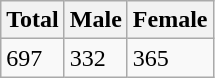<table class="wikitable">
<tr>
<th>Total</th>
<th>Male</th>
<th>Female</th>
</tr>
<tr>
<td>697</td>
<td>332</td>
<td>365</td>
</tr>
</table>
